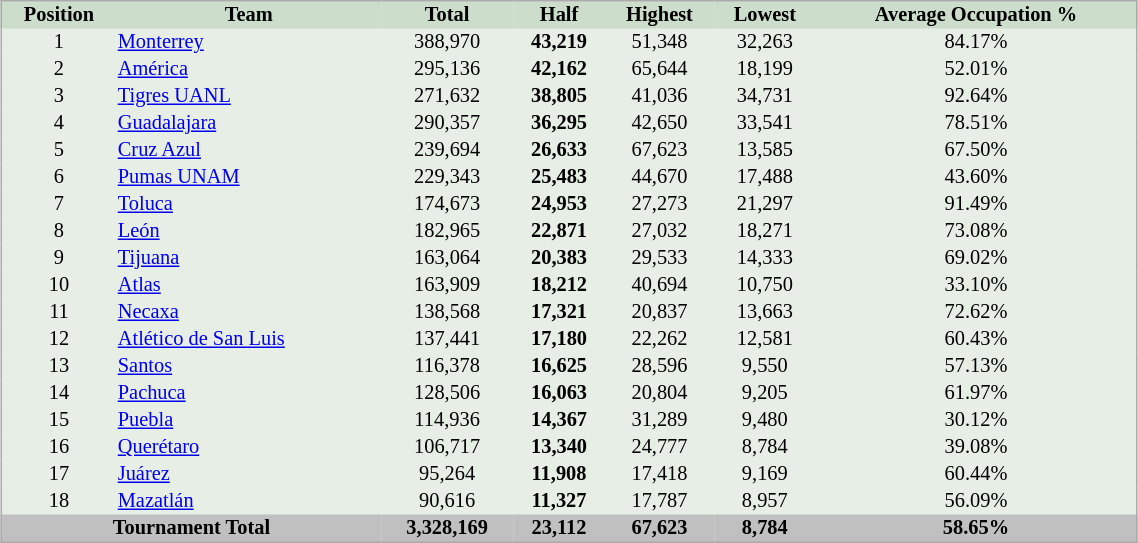<table class="sortable" style="margin:auto; background: #E6EEE6; border: 1px #aaa solid; border-collapse: collapse; font-size: 85%;" width="60%" cellspacing="0">
<tr style="color:black;" bgcolor="#ccddcc">
<th>Position</th>
<th>Team</th>
<th>Total</th>
<th>Half</th>
<th>Highest</th>
<th>Lowest</th>
<th>Average Occupation %</th>
</tr>
<tr align="center">
<td>1</td>
<td align="left"><a href='#'>Monterrey</a></td>
<td>388,970</td>
<td><strong>43,219</strong></td>
<td>51,348</td>
<td>32,263</td>
<td>84.17%</td>
</tr>
<tr align="center">
<td>2</td>
<td align="left"><a href='#'>América</a></td>
<td>295,136</td>
<td><strong>42,162</strong></td>
<td>65,644</td>
<td>18,199</td>
<td>52.01%</td>
</tr>
<tr align="center">
<td>3</td>
<td align="left"><a href='#'>Tigres UANL</a></td>
<td>271,632</td>
<td><strong>38,805</strong></td>
<td>41,036</td>
<td>34,731</td>
<td>92.64%</td>
</tr>
<tr align="center">
<td>4</td>
<td align="left"><a href='#'>Guadalajara</a></td>
<td>290,357</td>
<td><strong>36,295</strong></td>
<td>42,650</td>
<td>33,541</td>
<td>78.51%</td>
</tr>
<tr align="center">
<td>5</td>
<td align="left"><a href='#'>Cruz Azul</a></td>
<td>239,694</td>
<td><strong>26,633</strong></td>
<td>67,623</td>
<td>13,585</td>
<td>67.50%</td>
</tr>
<tr align="center">
<td>6</td>
<td align="left"><a href='#'>Pumas UNAM</a></td>
<td>229,343</td>
<td><strong>25,483</strong></td>
<td>44,670</td>
<td>17,488</td>
<td>43.60%</td>
</tr>
<tr align="center">
<td>7</td>
<td align="left"><a href='#'>Toluca</a></td>
<td>174,673</td>
<td><strong>24,953</strong></td>
<td>27,273</td>
<td>21,297</td>
<td>91.49%</td>
</tr>
<tr align="center">
<td>8</td>
<td align="left"><a href='#'>León</a></td>
<td>182,965</td>
<td><strong>22,871</strong></td>
<td>27,032</td>
<td>18,271</td>
<td>73.08%</td>
</tr>
<tr align="center">
<td>9</td>
<td align="left"><a href='#'>Tijuana</a></td>
<td>163,064</td>
<td><strong>20,383</strong></td>
<td>29,533</td>
<td>14,333</td>
<td>69.02%</td>
</tr>
<tr align="center">
<td>10</td>
<td align="left"><a href='#'>Atlas</a></td>
<td>163,909</td>
<td><strong>18,212</strong></td>
<td>40,694</td>
<td>10,750</td>
<td>33.10%</td>
</tr>
<tr align="center">
<td>11</td>
<td align="left"><a href='#'>Necaxa</a></td>
<td>138,568</td>
<td><strong>17,321</strong></td>
<td>20,837</td>
<td>13,663</td>
<td>72.62%</td>
</tr>
<tr align="center">
<td>12</td>
<td align="left"><a href='#'>Atlético de San Luis</a></td>
<td>137,441</td>
<td><strong>17,180</strong></td>
<td>22,262</td>
<td>12,581</td>
<td>60.43%</td>
</tr>
<tr align="center">
<td>13</td>
<td align="left"><a href='#'>Santos</a></td>
<td>116,378</td>
<td><strong>16,625</strong></td>
<td>28,596</td>
<td>9,550</td>
<td>57.13%</td>
</tr>
<tr align="center">
<td>14</td>
<td align="left"><a href='#'>Pachuca</a></td>
<td>128,506</td>
<td><strong>16,063</strong></td>
<td>20,804</td>
<td>9,205</td>
<td>61.97%</td>
</tr>
<tr align="center">
<td>15</td>
<td align="left"><a href='#'>Puebla</a></td>
<td>114,936</td>
<td><strong>14,367</strong></td>
<td>31,289</td>
<td>9,480</td>
<td>30.12%</td>
</tr>
<tr align="center">
<td>16</td>
<td align="left"><a href='#'>Querétaro</a></td>
<td>106,717</td>
<td><strong>13,340</strong></td>
<td>24,777</td>
<td>8,784</td>
<td>39.08%</td>
</tr>
<tr align="center">
<td>17</td>
<td align="left"><a href='#'>Juárez</a></td>
<td>95,264</td>
<td><strong>11,908</strong></td>
<td>17,418</td>
<td>9,169</td>
<td>60.44%</td>
</tr>
<tr align="center">
<td>18</td>
<td align="left"><a href='#'>Mazatlán</a></td>
<td>90,616</td>
<td><strong>11,327</strong></td>
<td>17,787</td>
<td>8,957</td>
<td>56.09%</td>
</tr>
<tr bgcolor="silver" align="center">
<td colspan="2"><strong>Tournament Total</strong></td>
<td><strong>3,328,169</strong></td>
<td><strong>23,112</strong></td>
<td><strong>67,623</strong></td>
<td><strong>8,784</strong></td>
<td><strong>58.65%</strong></td>
</tr>
</table>
